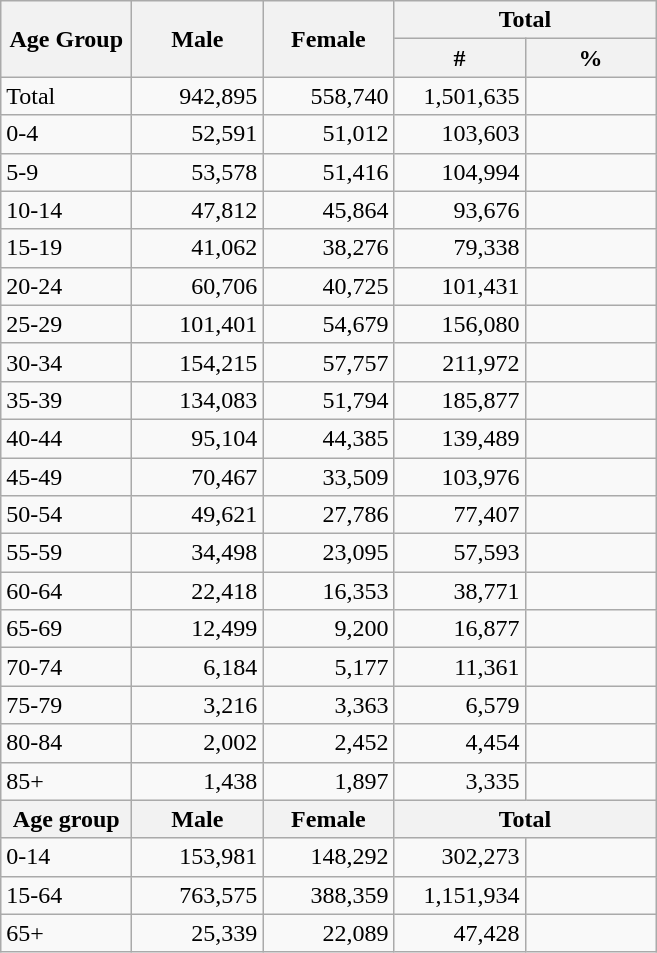<table class="wikitable">
<tr>
<th rowspan=2 width="80pt">Age Group</th>
<th rowspan=2 width="80pt">Male</th>
<th rowspan=2 width="80pt">Female</th>
<th colspan=2>Total</th>
</tr>
<tr>
<th width="80pt">#</th>
<th width="80pt">%</th>
</tr>
<tr>
<td>Total</td>
<td align="right">942,895</td>
<td align="right">558,740</td>
<td align="right">1,501,635</td>
<td></td>
</tr>
<tr>
<td>0-4</td>
<td align="right">52,591</td>
<td align="right">51,012</td>
<td align="right">103,603</td>
<td></td>
</tr>
<tr>
<td>5-9</td>
<td align="right">53,578</td>
<td align="right">51,416</td>
<td align="right">104,994</td>
<td></td>
</tr>
<tr>
<td>10-14</td>
<td align="right">47,812</td>
<td align="right">45,864</td>
<td align="right">93,676</td>
<td></td>
</tr>
<tr>
<td>15-19</td>
<td align="right">41,062</td>
<td align="right">38,276</td>
<td align="right">79,338</td>
<td></td>
</tr>
<tr>
<td>20-24</td>
<td align="right">60,706</td>
<td align="right">40,725</td>
<td align="right">101,431</td>
<td></td>
</tr>
<tr>
<td>25-29</td>
<td align="right">101,401</td>
<td align="right">54,679</td>
<td align="right">156,080</td>
<td></td>
</tr>
<tr>
<td>30-34</td>
<td align="right">154,215</td>
<td align="right">57,757</td>
<td align="right">211,972</td>
<td></td>
</tr>
<tr>
<td>35-39</td>
<td align="right">134,083</td>
<td align="right">51,794</td>
<td align="right">185,877</td>
<td></td>
</tr>
<tr>
<td>40-44</td>
<td align="right">95,104</td>
<td align="right">44,385</td>
<td align="right">139,489</td>
<td></td>
</tr>
<tr>
<td>45-49</td>
<td align="right">70,467</td>
<td align="right">33,509</td>
<td align="right">103,976</td>
<td></td>
</tr>
<tr>
<td>50-54</td>
<td align="right">49,621</td>
<td align="right">27,786</td>
<td align="right">77,407</td>
<td></td>
</tr>
<tr>
<td>55-59</td>
<td align="right">34,498</td>
<td align="right">23,095</td>
<td align="right">57,593</td>
<td></td>
</tr>
<tr>
<td>60-64</td>
<td align="right">22,418</td>
<td align="right">16,353</td>
<td align="right">38,771</td>
<td></td>
</tr>
<tr>
<td>65-69</td>
<td align="right">12,499</td>
<td align="right">9,200</td>
<td align="right">16,877</td>
<td></td>
</tr>
<tr>
<td>70-74</td>
<td align="right">6,184</td>
<td align="right">5,177</td>
<td align="right">11,361</td>
<td></td>
</tr>
<tr>
<td>75-79</td>
<td align="right">3,216</td>
<td align="right">3,363</td>
<td align="right">6,579</td>
<td></td>
</tr>
<tr>
<td>80-84</td>
<td align="right">2,002</td>
<td align="right">2,452</td>
<td align="right">4,454</td>
<td></td>
</tr>
<tr>
<td>85+</td>
<td align="right">1,438</td>
<td align="right">1,897</td>
<td align="right">3,335</td>
<td></td>
</tr>
<tr>
<th width="50">Age group</th>
<th width="80pt">Male</th>
<th width="80">Female</th>
<th colspan=2 width="80">Total</th>
</tr>
<tr>
<td>0-14</td>
<td align="right">153,981</td>
<td align="right">148,292</td>
<td align="right">302,273</td>
<td></td>
</tr>
<tr>
<td>15-64</td>
<td align="right">763,575</td>
<td align="right">388,359</td>
<td align="right">1,151,934</td>
<td></td>
</tr>
<tr>
<td>65+</td>
<td align="right">25,339</td>
<td align="right">22,089</td>
<td align="right">47,428</td>
<td></td>
</tr>
</table>
